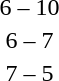<table style="text-align:center">
<tr>
<th width=200></th>
<th width=100></th>
<th width=200></th>
</tr>
<tr>
<td align=right></td>
<td>6 – 10</td>
<td align=left><strong></strong></td>
</tr>
<tr>
<td align=right></td>
<td>6 – 7</td>
<td align=left><strong></strong></td>
</tr>
<tr>
<td align=right><strong></strong></td>
<td>7 – 5</td>
<td align=left></td>
</tr>
</table>
